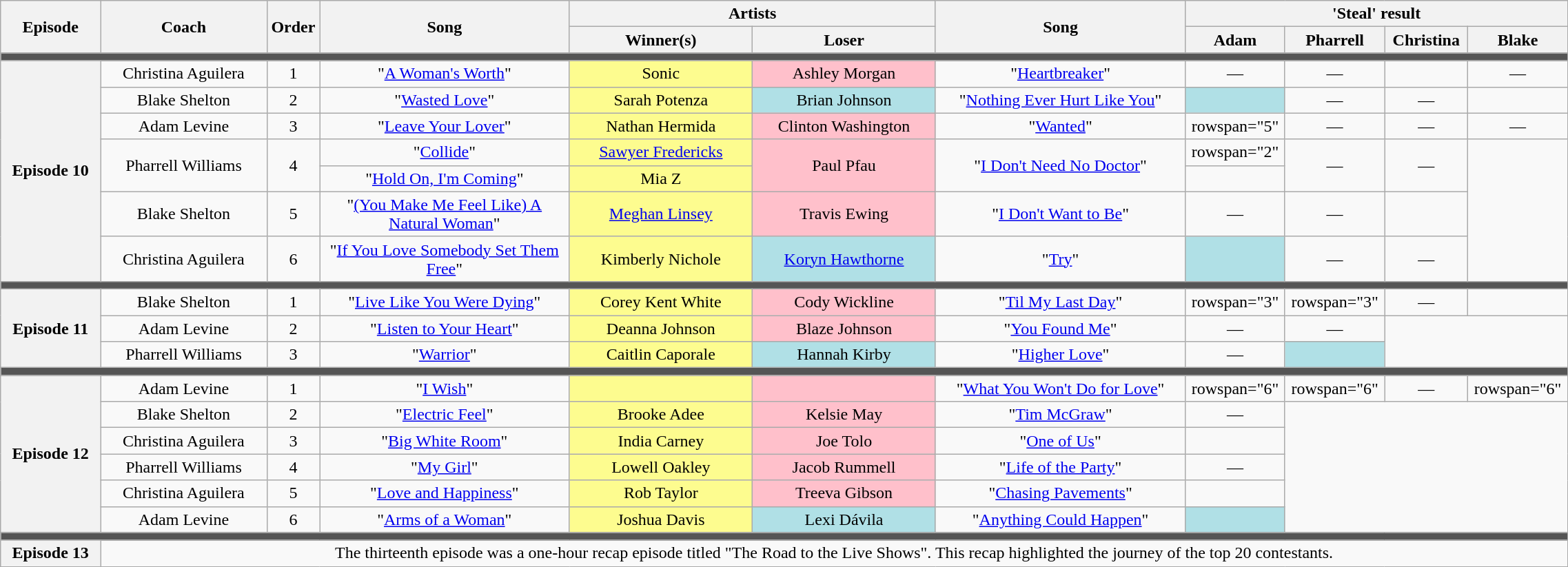<table class="wikitable" style="text-align: center; width:120%;">
<tr>
<th rowspan="2" style="width:06%;">Episode</th>
<th rowspan="2" style="width:10%;">Coach</th>
<th rowspan="2" style="width:01%;">Order</th>
<th rowspan="2" style="width:15%;">Song</th>
<th colspan="2" style="width:22%;">Artists</th>
<th rowspan="2" style="width:15%;">Song</th>
<th colspan="4" style="width:20%;">'Steal' result</th>
</tr>
<tr>
<th style="width:11%;">Winner(s)</th>
<th style="width:11%;">Loser</th>
<th style="width:05%;">Adam</th>
<th style="width:05%;">Pharrell</th>
<th style="width:05%;">Christina</th>
<th style="width:05%;">Blake</th>
</tr>
<tr>
<td colspan="11" style="background:#555;"></td>
</tr>
<tr>
<th rowspan="7">Episode 10<br><small></small></th>
<td>Christina Aguilera</td>
<td>1</td>
<td>"<a href='#'>A Woman's Worth</a>"</td>
<td style="background:#fdfc8f;">Sonic</td>
<td style="background:pink;">Ashley Morgan</td>
<td>"<a href='#'>Heartbreaker</a>"</td>
<td>—</td>
<td>—</td>
<td></td>
<td>—</td>
</tr>
<tr>
<td>Blake Shelton</td>
<td>2</td>
<td>"<a href='#'>Wasted Love</a>"</td>
<td style="background:#fdfc8f;">Sarah Potenza</td>
<td style="background:#b0e0e6">Brian Johnson</td>
<td>"<a href='#'>Nothing Ever Hurt Like You</a>"</td>
<td style="background:#b0e0e6"><strong></strong></td>
<td>—</td>
<td>—</td>
<td></td>
</tr>
<tr>
<td>Adam Levine</td>
<td>3</td>
<td>"<a href='#'>Leave Your Lover</a>"</td>
<td style="background:#fdfc8f;">Nathan Hermida</td>
<td style="background:pink;">Clinton Washington</td>
<td>"<a href='#'>Wanted</a>"</td>
<td>rowspan="5" </td>
<td>—</td>
<td>—</td>
<td>—</td>
</tr>
<tr>
<td rowspan="2">Pharrell Williams</td>
<td rowspan="2">4</td>
<td>"<a href='#'>Collide</a>"</td>
<td style="background:#fdfc8f;"><a href='#'>Sawyer Fredericks</a></td>
<td rowspan="2" style="background:pink;">Paul Pfau</td>
<td rowspan="2">"<a href='#'>I Don't Need No Doctor</a>"</td>
<td>rowspan="2" </td>
<td rowspan="2">—</td>
<td rowspan="2">—</td>
</tr>
<tr>
<td>"<a href='#'>Hold On, I'm Coming</a>"</td>
<td style="background:#fdfc8f;">Mia Z</td>
</tr>
<tr>
<td>Blake Shelton</td>
<td>5</td>
<td>"<a href='#'>(You Make Me Feel Like) A Natural Woman</a>"</td>
<td style="background:#fdfc8f;"><a href='#'>Meghan Linsey</a></td>
<td style="background:pink;">Travis Ewing</td>
<td>"<a href='#'>I Don't Want to Be</a>"</td>
<td>—</td>
<td>—</td>
<td></td>
</tr>
<tr>
<td>Christina Aguilera</td>
<td>6</td>
<td>"<a href='#'>If You Love Somebody Set Them Free</a>"</td>
<td style="background:#fdfc8f;">Kimberly Nichole</td>
<td style="background:#b0e0e6"><a href='#'>Koryn Hawthorne</a></td>
<td>"<a href='#'>Try</a>"</td>
<td style="background:#b0e0e6"><strong></strong></td>
<td>—</td>
<td>—</td>
</tr>
<tr>
<td colspan="11" style="background:#555;"></td>
</tr>
<tr>
<th rowspan="3">Episode 11<br><small></small></th>
<td>Blake Shelton</td>
<td>1</td>
<td>"<a href='#'>Live Like You Were Dying</a>"</td>
<td style="background:#fdfc8f;">Corey Kent White</td>
<td style="background:pink;">Cody Wickline</td>
<td>"<a href='#'>Til My Last Day</a>"</td>
<td>rowspan="3" </td>
<td>rowspan="3" </td>
<td>—</td>
<td></td>
</tr>
<tr>
<td>Adam Levine</td>
<td>2</td>
<td>"<a href='#'>Listen to Your Heart</a>"</td>
<td style="background:#fdfc8f;">Deanna Johnson</td>
<td style="background:pink;">Blaze Johnson</td>
<td>"<a href='#'>You Found Me</a>"</td>
<td>—</td>
<td>—</td>
</tr>
<tr>
<td>Pharrell Williams</td>
<td>3</td>
<td>"<a href='#'>Warrior</a>"</td>
<td style="background:#fdfc8f;">Caitlin Caporale</td>
<td style="background:#b0e0e6;">Hannah Kirby</td>
<td>"<a href='#'>Higher Love</a>"</td>
<td>—</td>
<td style="background:#b0e0e6"><strong></strong></td>
</tr>
<tr>
<td colspan="11" style="background:#555;"></td>
</tr>
<tr>
<th rowspan="6">Episode 12<br><small></small></th>
<td>Adam Levine</td>
<td>1</td>
<td>"<a href='#'>I Wish</a>"</td>
<td style="background:#fdfc8f;"></td>
<td style="background:pink;"></td>
<td>"<a href='#'>What You Won't Do for Love</a>"</td>
<td>rowspan="6" </td>
<td>rowspan="6" </td>
<td>—</td>
<td>rowspan="6" </td>
</tr>
<tr>
<td>Blake Shelton</td>
<td>2</td>
<td>"<a href='#'>Electric Feel</a>"</td>
<td style="background:#fdfc8f;">Brooke Adee</td>
<td style="background:pink;">Kelsie May</td>
<td>"<a href='#'>Tim McGraw</a>"</td>
<td>—</td>
</tr>
<tr>
<td>Christina Aguilera</td>
<td>3</td>
<td>"<a href='#'>Big White Room</a>"</td>
<td style="background:#fdfc8f;">India Carney</td>
<td style="background:pink;">Joe Tolo</td>
<td>"<a href='#'>One of Us</a>"</td>
<td></td>
</tr>
<tr>
<td>Pharrell Williams</td>
<td>4</td>
<td>"<a href='#'>My Girl</a>"</td>
<td style="background:#fdfc8f;">Lowell Oakley</td>
<td style="background:pink;">Jacob Rummell</td>
<td>"<a href='#'>Life of the Party</a>"</td>
<td>—</td>
</tr>
<tr>
<td>Christina Aguilera</td>
<td>5</td>
<td>"<a href='#'>Love and Happiness</a>"</td>
<td style="background:#fdfc8f;">Rob Taylor</td>
<td style="background:pink;">Treeva Gibson</td>
<td>"<a href='#'>Chasing Pavements</a>"</td>
<td></td>
</tr>
<tr>
<td>Adam Levine</td>
<td>6</td>
<td>"<a href='#'>Arms of a Woman</a>"</td>
<td style="background:#fdfc8f;">Joshua Davis</td>
<td style="background:#b0e0e6">Lexi Dávila</td>
<td>"<a href='#'>Anything Could Happen</a>"</td>
<td style="background:#b0e0e6"><strong></strong></td>
</tr>
<tr>
<td colspan="11" style="background:#555;"></td>
</tr>
<tr>
<th>Episode 13<br><small></small></th>
<td colspan="10">The thirteenth episode was a one-hour recap episode titled "The Road to the Live Shows". This recap highlighted the journey of the top 20 contestants.</td>
</tr>
</table>
